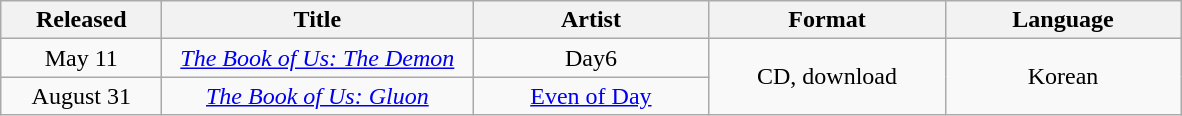<table class="wikitable plainrowheaders" style="text-align:center;">
<tr>
<th width="100">Released</th>
<th width="200">Title</th>
<th width="150">Artist</th>
<th width="150">Format</th>
<th width="150">Language</th>
</tr>
<tr>
<td>May 11</td>
<td><em><a href='#'>The Book of Us: The Demon</a></em></td>
<td>Day6</td>
<td rowspan="2">CD, download</td>
<td rowspan="2">Korean</td>
</tr>
<tr>
<td>August 31</td>
<td><em><a href='#'>The Book of Us: Gluon</a></em></td>
<td><a href='#'>Even of Day</a></td>
</tr>
</table>
